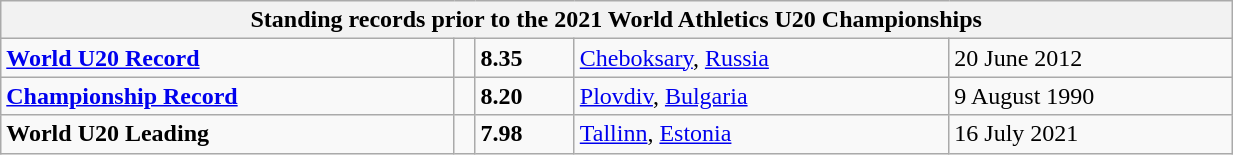<table class="wikitable" width=65%>
<tr>
<th colspan="5">Standing records prior to the 2021 World Athletics U20 Championships</th>
</tr>
<tr>
<td><strong><a href='#'>World U20 Record</a></strong></td>
<td></td>
<td><strong>8.35</strong></td>
<td><a href='#'>Cheboksary</a>, <a href='#'>Russia</a></td>
<td>20 June 2012</td>
</tr>
<tr>
<td><strong><a href='#'>Championship Record</a></strong></td>
<td></td>
<td><strong>8.20</strong></td>
<td><a href='#'>Plovdiv</a>, <a href='#'>Bulgaria</a></td>
<td>9 August 1990</td>
</tr>
<tr>
<td><strong>World U20 Leading</strong></td>
<td></td>
<td><strong>7.98</strong></td>
<td><a href='#'>Tallinn</a>, <a href='#'>Estonia</a></td>
<td>16 July 2021</td>
</tr>
</table>
